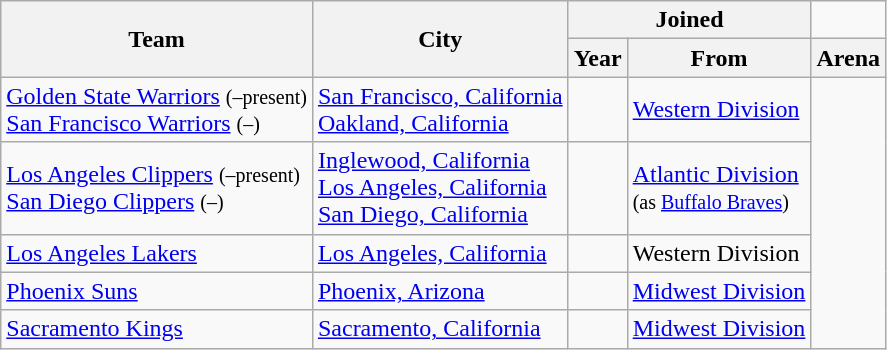<table class="wikitable sortable">
<tr>
<th rowspan="2">Team</th>
<th rowspan="2">City</th>
<th colspan="2">Joined</th>
</tr>
<tr class="unsortable">
<th>Year</th>
<th>From</th>
<th>Arena</th>
</tr>
<tr>
<td><a href='#'>Golden State Warriors</a> <small>(–present)</small><br><a href='#'>San Francisco Warriors</a> <small>(–)</small></td>
<td><a href='#'>San Francisco, California</a><br><a href='#'>Oakland, California</a></td>
<td></td>
<td><a href='#'>Western Division</a></td>
</tr>
<tr>
<td><a href='#'>Los Angeles Clippers</a> <small>(–present)</small><br><a href='#'>San Diego Clippers</a> <small>(–)</small></td>
<td><a href='#'>Inglewood, California</a><br><a href='#'>Los Angeles, California</a><br><a href='#'>San Diego, California</a></td>
<td></td>
<td><a href='#'>Atlantic Division</a><br><small>(as <a href='#'>Buffalo Braves</a>)</small></td>
</tr>
<tr>
<td><a href='#'>Los Angeles Lakers</a></td>
<td><a href='#'>Los Angeles, California</a></td>
<td></td>
<td>Western Division</td>
</tr>
<tr>
<td><a href='#'>Phoenix Suns</a></td>
<td><a href='#'>Phoenix, Arizona</a></td>
<td></td>
<td><a href='#'>Midwest Division</a></td>
</tr>
<tr>
<td><a href='#'>Sacramento Kings</a></td>
<td><a href='#'>Sacramento, California</a></td>
<td></td>
<td><a href='#'>Midwest Division</a></td>
</tr>
</table>
